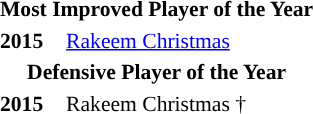<table style="font-size:.9em;">
<tr>
<td valign="top"><br><table>
<tr>
<th colspan="2">Most Improved Player of the Year</th>
</tr>
<tr>
<td><strong>2015</strong></td>
<td><a href='#'>Rakeem Christmas</a></td>
</tr>
<tr>
<th colspan="2">Defensive Player of the Year</th>
</tr>
<tr>
<td><strong>2015</strong></td>
<td>Rakeem Christmas †</td>
</tr>
</table>
</td>
</tr>
</table>
